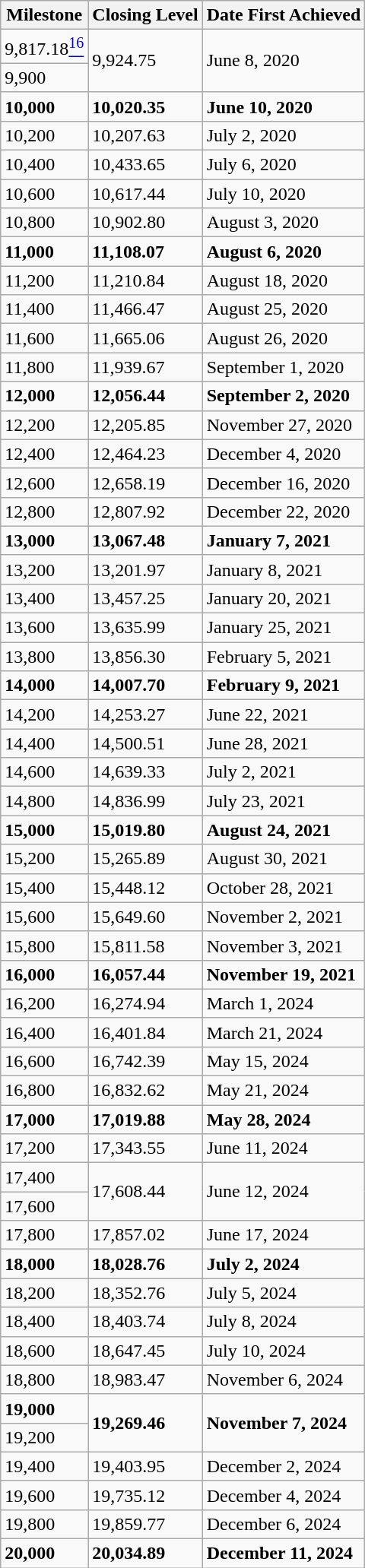<table class="wikitable">
<tr>
<th>Milestone</th>
<th>Closing Level</th>
<th>Date First Achieved</th>
</tr>
<tr>
<td>9,817.18<a href='#'><sup>16</sup></a></td>
<td rowspan="2">9,924.75</td>
<td rowspan="2">June 8, 2020</td>
</tr>
<tr>
<td>9,900</td>
</tr>
<tr>
<td><strong>10,000</strong></td>
<td><strong>10,020.35</strong></td>
<td><strong>June 10, 2020</strong></td>
</tr>
<tr>
<td>10,200</td>
<td>10,207.63</td>
<td>July 2, 2020</td>
</tr>
<tr>
<td>10,400</td>
<td>10,433.65</td>
<td>July 6, 2020</td>
</tr>
<tr>
<td>10,600</td>
<td>10,617.44</td>
<td>July 10, 2020</td>
</tr>
<tr>
<td>10,800</td>
<td>10,902.80</td>
<td>August 3, 2020</td>
</tr>
<tr>
<td><strong>11,000</strong></td>
<td><strong>11,108.07</strong></td>
<td><strong>August 6, 2020</strong></td>
</tr>
<tr>
<td>11,200</td>
<td>11,210.84</td>
<td>August 18, 2020</td>
</tr>
<tr>
<td>11,400</td>
<td>11,466.47</td>
<td>August 25, 2020</td>
</tr>
<tr>
<td>11,600</td>
<td>11,665.06</td>
<td>August 26, 2020</td>
</tr>
<tr>
<td>11,800</td>
<td>11,939.67</td>
<td>September 1, 2020</td>
</tr>
<tr>
<td><strong>12,000</strong></td>
<td><strong>12,056.44</strong></td>
<td><strong>September 2, 2020</strong></td>
</tr>
<tr>
<td>12,200</td>
<td>12,205.85</td>
<td>November 27, 2020</td>
</tr>
<tr>
<td>12,400</td>
<td>12,464.23</td>
<td>December 4, 2020</td>
</tr>
<tr>
<td>12,600</td>
<td>12,658.19</td>
<td>December 16, 2020</td>
</tr>
<tr>
<td>12,800</td>
<td>12,807.92</td>
<td>December 22, 2020</td>
</tr>
<tr>
<td><strong>13,000</strong></td>
<td><strong>13,067.48</strong></td>
<td><strong>January 7, 2021</strong></td>
</tr>
<tr>
<td>13,200</td>
<td>13,201.97</td>
<td>January 8, 2021</td>
</tr>
<tr>
<td>13,400</td>
<td>13,457.25</td>
<td>January 20, 2021</td>
</tr>
<tr>
<td>13,600</td>
<td>13,635.99</td>
<td>January 25, 2021</td>
</tr>
<tr>
<td>13,800</td>
<td>13,856.30</td>
<td>February 5, 2021</td>
</tr>
<tr>
<td><strong>14,000</strong></td>
<td><strong>14,007.70</strong></td>
<td><strong>February 9, 2021</strong></td>
</tr>
<tr>
<td>14,200</td>
<td>14,253.27</td>
<td>June 22, 2021</td>
</tr>
<tr>
<td>14,400</td>
<td>14,500.51</td>
<td>June 28, 2021</td>
</tr>
<tr>
<td>14,600</td>
<td>14,639.33</td>
<td>July 2, 2021</td>
</tr>
<tr>
<td>14,800</td>
<td>14,836.99</td>
<td>July 23, 2021</td>
</tr>
<tr>
<td><strong>15,000</strong></td>
<td><strong>15,019.80</strong></td>
<td><strong>August 24, 2021</strong></td>
</tr>
<tr>
<td>15,200</td>
<td>15,265.89</td>
<td>August 30, 2021</td>
</tr>
<tr>
<td>15,400</td>
<td>15,448.12</td>
<td>October 28, 2021</td>
</tr>
<tr>
<td>15,600</td>
<td>15,649.60</td>
<td>November 2, 2021</td>
</tr>
<tr>
<td>15,800</td>
<td>15,811.58</td>
<td>November 3, 2021</td>
</tr>
<tr>
<td><strong>16,000</strong></td>
<td><strong>16,057.44</strong></td>
<td><strong>November 19, 2021</strong></td>
</tr>
<tr>
<td>16,200</td>
<td>16,274.94</td>
<td>March 1, 2024</td>
</tr>
<tr>
<td>16,400</td>
<td>16,401.84</td>
<td>March 21, 2024</td>
</tr>
<tr>
<td>16,600</td>
<td>16,742.39</td>
<td>May 15, 2024</td>
</tr>
<tr>
<td>16,800</td>
<td>16,832.62</td>
<td>May 21, 2024</td>
</tr>
<tr>
<td><strong>17,000</strong></td>
<td><strong>17,019.88</strong></td>
<td><strong>May 28, 2024</strong></td>
</tr>
<tr>
<td>17,200</td>
<td>17,343.55</td>
<td>June 11, 2024</td>
</tr>
<tr>
<td>17,400</td>
<td rowspan="2">17,608.44</td>
<td rowspan="2">June 12, 2024</td>
</tr>
<tr>
<td>17,600</td>
</tr>
<tr>
<td>17,800</td>
<td>17,857.02</td>
<td>June 17, 2024</td>
</tr>
<tr>
<td><strong>18,000</strong></td>
<td><strong>18,028.76</strong></td>
<td><strong>July 2, 2024</strong></td>
</tr>
<tr>
<td>18,200</td>
<td>18,352.76</td>
<td>July 5, 2024</td>
</tr>
<tr>
<td>18,400</td>
<td>18,403.74</td>
<td>July 8, 2024</td>
</tr>
<tr>
<td>18,600</td>
<td>18,647.45</td>
<td>July 10, 2024</td>
</tr>
<tr>
<td>18,800</td>
<td>18,983.47</td>
<td>November 6, 2024</td>
</tr>
<tr>
<td><strong>19,000</strong></td>
<td rowspan="2"><strong>19,269.46</strong></td>
<td rowspan="2"><strong>November 7, 2024</strong></td>
</tr>
<tr>
<td>19,200</td>
</tr>
<tr>
<td>19,400</td>
<td>19,403.95</td>
<td>December 2, 2024</td>
</tr>
<tr>
<td>19,600</td>
<td>19,735.12</td>
<td>December 4, 2024</td>
</tr>
<tr>
<td>19,800</td>
<td>19,859.77</td>
<td>December 6, 2024</td>
</tr>
<tr>
<td><strong>20,000</strong></td>
<td><strong>20,034.89</strong></td>
<td><strong>December 11, 2024</strong></td>
</tr>
</table>
